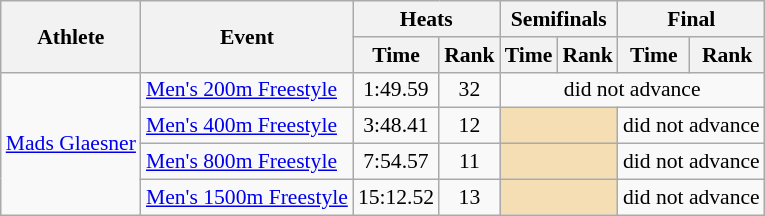<table class=wikitable style="font-size:90%">
<tr>
<th rowspan="2">Athlete</th>
<th rowspan="2">Event</th>
<th colspan="2">Heats</th>
<th colspan="2">Semifinals</th>
<th colspan="2">Final</th>
</tr>
<tr>
<th>Time</th>
<th>Rank</th>
<th>Time</th>
<th>Rank</th>
<th>Time</th>
<th>Rank</th>
</tr>
<tr>
<td rowspan="4"><a href='#'>Mads Glaesner</a></td>
<td><a href='#'>Men's 200m Freestyle</a></td>
<td align=center>1:49.59</td>
<td align=center>32</td>
<td align=center colspan=4>did not advance</td>
</tr>
<tr>
<td><a href='#'>Men's 400m Freestyle</a></td>
<td align=center>3:48.41</td>
<td align=center>12</td>
<td colspan= 2 bgcolor="wheat"></td>
<td align=center colspan=2>did not advance</td>
</tr>
<tr>
<td><a href='#'>Men's 800m Freestyle</a></td>
<td align=center>7:54.57</td>
<td align=center>11</td>
<td colspan= 2 bgcolor="wheat"></td>
<td align=center colspan=2>did not advance</td>
</tr>
<tr>
<td><a href='#'>Men's 1500m Freestyle</a></td>
<td align=center>15:12.52</td>
<td align=center>13</td>
<td colspan= 2 bgcolor="wheat"></td>
<td align=center colspan=2>did not advance</td>
</tr>
</table>
